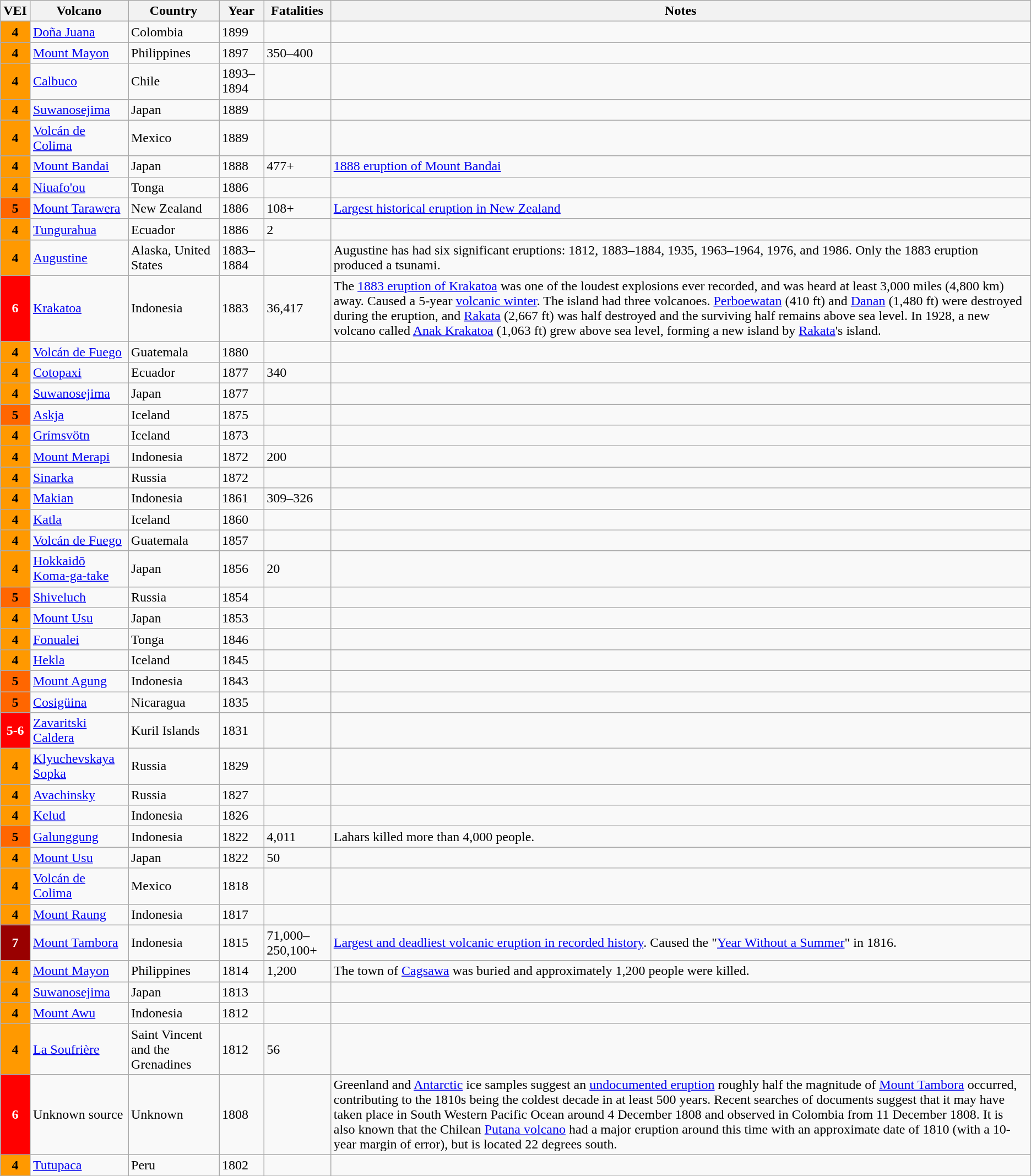<table class="wikitable sortable" border="1">
<tr>
<th>VEI</th>
<th>Volcano</th>
<th>Country</th>
<th>Year</th>
<th data-sort-type="number">Fatalities</th>
<th>Notes</th>
</tr>
<tr>
<th style="background-color: #F90;">4</th>
<td><a href='#'>Doña Juana</a></td>
<td>Colombia</td>
<td>1899</td>
<td></td>
<td></td>
</tr>
<tr>
<th style="background-color: #F90;">4</th>
<td><a href='#'>Mount Mayon</a></td>
<td>Philippines</td>
<td>1897</td>
<td>350–400</td>
<td></td>
</tr>
<tr>
<th style="background-color: #F90;">4</th>
<td><a href='#'>Calbuco</a></td>
<td>Chile</td>
<td>1893–1894</td>
<td></td>
<td></td>
</tr>
<tr>
<th style="background-color: #F90;">4</th>
<td><a href='#'>Suwanosejima</a></td>
<td>Japan</td>
<td>1889</td>
<td></td>
<td></td>
</tr>
<tr>
<th style="background-color: #F90;">4</th>
<td><a href='#'>Volcán de Colima</a></td>
<td>Mexico</td>
<td>1889</td>
<td></td>
<td></td>
</tr>
<tr>
<th style="background-color: #F90;">4</th>
<td><a href='#'>Mount Bandai</a></td>
<td>Japan</td>
<td>1888</td>
<td>477+</td>
<td><a href='#'>1888 eruption of Mount Bandai</a></td>
</tr>
<tr>
<th style="background-color: #F90;">4</th>
<td><a href='#'>Niuafo'ou</a></td>
<td>Tonga</td>
<td>1886</td>
<td></td>
<td></td>
</tr>
<tr>
<th style="background-color: #F60;">5</th>
<td><a href='#'>Mount Tarawera</a></td>
<td>New Zealand</td>
<td>1886</td>
<td>108+</td>
<td><a href='#'>Largest historical eruption in New Zealand</a></td>
</tr>
<tr>
<th style="background-color: #F90;">4</th>
<td><a href='#'>Tungurahua</a></td>
<td>Ecuador</td>
<td>1886</td>
<td>2</td>
<td></td>
</tr>
<tr>
<th style="background-color: #F90;">4</th>
<td><a href='#'>Augustine</a></td>
<td>Alaska, United States</td>
<td>1883–1884</td>
<td></td>
<td>Augustine has had six significant eruptions: 1812, 1883–1884, 1935, 1963–1964, 1976, and 1986. Only the 1883 eruption produced a tsunami.</td>
</tr>
<tr>
<th style="background-color: #F00; color: white;">6</th>
<td><a href='#'>Krakatoa</a> </td>
<td>Indonesia</td>
<td>1883</td>
<td>36,417</td>
<td>The <a href='#'>1883 eruption of Krakatoa</a> was one of the loudest explosions ever recorded, and was heard at least 3,000 miles (4,800 km) away. Caused a 5-year <a href='#'>volcanic winter</a>. The island had three volcanoes. <a href='#'>Perboewatan</a> (410 ft) and <a href='#'>Danan</a> (1,480 ft) were destroyed during the eruption, and <a href='#'>Rakata</a> (2,667 ft) was half destroyed and the surviving half remains above sea level. In 1928, a new volcano called <a href='#'>Anak Krakatoa</a> (1,063 ft) grew above sea level, forming a new island by <a href='#'>Rakata</a>'s island.</td>
</tr>
<tr>
<th style="background-color: #F90;">4</th>
<td><a href='#'>Volcán de Fuego</a></td>
<td>Guatemala</td>
<td>1880</td>
<td></td>
<td></td>
</tr>
<tr>
<th style="background-color: #F90;">4</th>
<td><a href='#'>Cotopaxi</a></td>
<td>Ecuador</td>
<td>1877</td>
<td>340</td>
<td></td>
</tr>
<tr>
<th style="background-color: #F90;">4</th>
<td><a href='#'>Suwanosejima</a></td>
<td>Japan</td>
<td>1877</td>
<td></td>
<td></td>
</tr>
<tr>
<th style="background-color: #F60;">5</th>
<td><a href='#'>Askja</a></td>
<td>Iceland</td>
<td>1875</td>
<td></td>
<td></td>
</tr>
<tr>
<th style="background-color: #F90;">4</th>
<td><a href='#'>Grímsvötn</a></td>
<td>Iceland</td>
<td>1873</td>
<td></td>
<td></td>
</tr>
<tr>
<th style="background-color: #F90;">4</th>
<td><a href='#'>Mount Merapi</a></td>
<td>Indonesia</td>
<td>1872</td>
<td>200</td>
<td></td>
</tr>
<tr>
<th style="background-color: #F90;">4</th>
<td><a href='#'>Sinarka</a></td>
<td>Russia</td>
<td>1872</td>
<td></td>
<td></td>
</tr>
<tr>
<th style="background-color: #F90;">4</th>
<td><a href='#'>Makian</a></td>
<td>Indonesia</td>
<td>1861</td>
<td>309–326</td>
<td></td>
</tr>
<tr>
<th style="background-color: #F90;">4</th>
<td><a href='#'>Katla</a></td>
<td>Iceland</td>
<td>1860</td>
<td></td>
<td></td>
</tr>
<tr>
<th style="background-color: #F90;">4</th>
<td><a href='#'>Volcán de Fuego</a></td>
<td>Guatemala</td>
<td>1857</td>
<td></td>
<td></td>
</tr>
<tr>
<th style="background-color: #F90;">4</th>
<td><a href='#'>Hokkaidō Koma-ga-take</a></td>
<td>Japan</td>
<td>1856</td>
<td>20</td>
<td></td>
</tr>
<tr>
<th style="background-color: #F60;">5</th>
<td><a href='#'>Shiveluch</a></td>
<td>Russia</td>
<td>1854</td>
<td></td>
<td></td>
</tr>
<tr>
<th style="background-color: #F90;">4</th>
<td><a href='#'>Mount Usu</a></td>
<td>Japan</td>
<td>1853</td>
<td></td>
<td></td>
</tr>
<tr>
<th style="background-color: #F90;">4</th>
<td><a href='#'>Fonualei</a></td>
<td>Tonga</td>
<td>1846</td>
<td></td>
<td></td>
</tr>
<tr>
<th style="background-color: #F90;">4</th>
<td><a href='#'>Hekla</a></td>
<td>Iceland</td>
<td>1845</td>
<td></td>
<td></td>
</tr>
<tr>
<th style="background-color: #F60;">5</th>
<td><a href='#'>Mount Agung</a></td>
<td>Indonesia</td>
<td>1843</td>
<td></td>
<td></td>
</tr>
<tr>
<th style="background-color: #F60;">5</th>
<td><a href='#'>Cosigüina</a></td>
<td>Nicaragua</td>
<td>1835</td>
<td></td>
<td></td>
</tr>
<tr>
<th style="background-color: #F00; color: white;">5-6</th>
<td><a href='#'>Zavaritski Caldera</a></td>
<td>Kuril Islands</td>
<td>1831</td>
<td></td>
<td></td>
</tr>
<tr>
<th style="background-color: #F90;">4</th>
<td><a href='#'>Klyuchevskaya Sopka</a></td>
<td>Russia</td>
<td>1829</td>
<td></td>
<td></td>
</tr>
<tr>
<th style="background-color: #F90;">4</th>
<td><a href='#'>Avachinsky</a></td>
<td>Russia</td>
<td>1827</td>
<td></td>
<td></td>
</tr>
<tr>
<th style="background-color: #F90;">4</th>
<td><a href='#'>Kelud</a></td>
<td>Indonesia</td>
<td>1826</td>
<td></td>
<td></td>
</tr>
<tr>
<th style="background-color: #F60;">5</th>
<td><a href='#'>Galunggung</a></td>
<td>Indonesia</td>
<td>1822</td>
<td>4,011</td>
<td>Lahars killed more than 4,000 people.</td>
</tr>
<tr>
<th style="background-color: #F90;">4</th>
<td><a href='#'>Mount Usu</a></td>
<td>Japan</td>
<td>1822</td>
<td>50</td>
<td></td>
</tr>
<tr>
<th style="background-color: #F90;">4</th>
<td><a href='#'>Volcán de Colima</a></td>
<td>Mexico</td>
<td>1818</td>
<td></td>
<td></td>
</tr>
<tr>
<th style="background-color: #F90;">4</th>
<td><a href='#'>Mount Raung</a></td>
<td>Indonesia</td>
<td>1817</td>
<td></td>
<td></td>
</tr>
<tr>
<th style="background-color: #900; color: white;">7</th>
<td><a href='#'>Mount Tambora</a></td>
<td>Indonesia</td>
<td>1815</td>
<td>71,000–250,100+</td>
<td><a href='#'>Largest and deadliest volcanic eruption in recorded history</a>. Caused the "<a href='#'>Year Without a Summer</a>" in 1816.</td>
</tr>
<tr>
<th style="background-color: #F90;">4</th>
<td><a href='#'>Mount Mayon</a></td>
<td>Philippines</td>
<td>1814</td>
<td>1,200</td>
<td>The town of <a href='#'>Cagsawa</a> was buried and approximately 1,200 people were killed.</td>
</tr>
<tr>
<th style="background-color: #F90;">4</th>
<td><a href='#'>Suwanosejima</a></td>
<td>Japan</td>
<td>1813</td>
<td></td>
<td></td>
</tr>
<tr>
<th style="background-color: #F90;">4</th>
<td><a href='#'>Mount Awu</a></td>
<td>Indonesia</td>
<td>1812</td>
<td></td>
<td></td>
</tr>
<tr>
<th style="background-color: #F90;">4</th>
<td><a href='#'>La Soufrière</a></td>
<td>Saint Vincent and the Grenadines</td>
<td>1812</td>
<td>56</td>
<td></td>
</tr>
<tr>
<th style="background-color: #F00; color: white;">6</th>
<td>Unknown source</td>
<td>Unknown</td>
<td>1808</td>
<td></td>
<td>Greenland and <a href='#'>Antarctic</a> ice samples suggest an <a href='#'>undocumented eruption</a> roughly half the magnitude of <a href='#'>Mount Tambora</a> occurred, contributing to the 1810s being the coldest decade in at least 500 years. Recent searches of documents suggest that it may have taken place in South Western Pacific Ocean around 4 December 1808 and observed in Colombia from 11 December 1808. It is also known that the Chilean <a href='#'>Putana volcano</a> had a major eruption around this time with an approximate date of 1810 (with a 10-year margin of error), but is located 22 degrees south.</td>
</tr>
<tr>
<th style="background-color: #F90;">4</th>
<td><a href='#'>Tutupaca</a></td>
<td>Peru</td>
<td>1802</td>
<td></td>
<td></td>
</tr>
<tr>
</tr>
</table>
